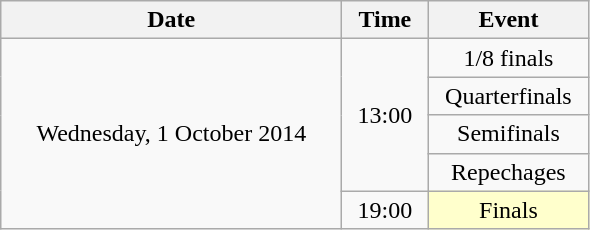<table class = "wikitable" style="text-align:center;">
<tr>
<th width=220>Date</th>
<th width=50>Time</th>
<th width=100>Event</th>
</tr>
<tr>
<td rowspan=5>Wednesday, 1 October 2014</td>
<td rowspan=4>13:00</td>
<td>1/8 finals</td>
</tr>
<tr>
<td>Quarterfinals</td>
</tr>
<tr>
<td>Semifinals</td>
</tr>
<tr>
<td>Repechages</td>
</tr>
<tr>
<td>19:00</td>
<td bgcolor=ffffcc>Finals</td>
</tr>
</table>
